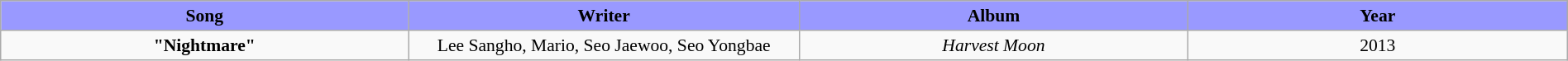<table class="wikitable" style="margin:0.5em auto; clear:both; font-size:.9em; text-align:center; width:100%">
<tr>
<th width="500" style="background: #99F;">Song</th>
<th width="500" style="background: #99F;">Writer</th>
<th width="500" style="background: #99F;">Album</th>
<th width="500" style="background: #99F;">Year</th>
</tr>
<tr>
<td><strong>"Nightmare"</strong></td>
<td>Lee Sangho, Mario, Seo Jaewoo, Seo Yongbae</td>
<td><em>Harvest Moon</em></td>
<td>2013</td>
</tr>
</table>
